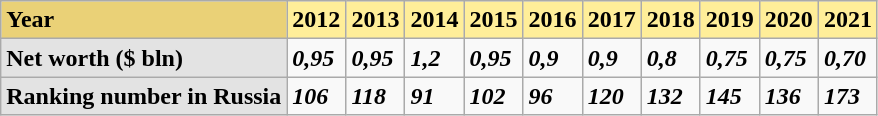<table class="wikitable">
<tr>
<td bgcolor="#EAD177"><strong>Year</strong></td>
<td bgcolor="#FFEE99"><strong>2012</strong></td>
<td bgcolor="#FFEE99"><strong>2013</strong></td>
<td bgcolor="#FFEE99"><strong>2014</strong></td>
<td bgcolor="#FFEE99"><strong>2015</strong></td>
<td bgcolor="#FFEE99"><strong>2016</strong></td>
<td bgcolor="#FFEE99"><strong>2017</strong></td>
<td bgcolor="#FFEE99"><strong>2018</strong></td>
<td bgcolor="#FFEE99"><strong>2019</strong></td>
<td bgcolor="#FFEE99"><strong>2020</strong></td>
<td bgcolor="#FFEE99"><strong>2021</strong></td>
</tr>
<tr -->
<td bgcolor=#E3E3E3><strong>Net worth ($ bln)</strong></td>
<td><strong><em>0,95</em></strong></td>
<td><strong><em>0,95</em></strong></td>
<td><strong><em>1,2</em></strong></td>
<td><strong><em>0,95</em></strong></td>
<td><strong><em>0,9</em></strong></td>
<td><strong><em>0,9</em></strong></td>
<td><strong><em>0,8</em></strong></td>
<td><strong><em>0,75</em></strong></td>
<td><strong><em>0,75</em></strong></td>
<td><strong><em>0,70</em></strong></td>
</tr>
<tr -->
<td bgcolor=#E3E3E3><strong>Ranking number in Russia</strong></td>
<td><strong><em>106</em></strong></td>
<td><strong><em>118</em></strong></td>
<td><strong><em>91</em></strong></td>
<td><strong><em>102</em></strong></td>
<td><strong><em>96</em></strong></td>
<td><strong><em>120</em></strong></td>
<td><strong><em>132</em></strong></td>
<td><strong><em>145</em></strong></td>
<td><strong><em>136</em></strong></td>
<td><strong><em>173</em></strong></td>
</tr>
</table>
